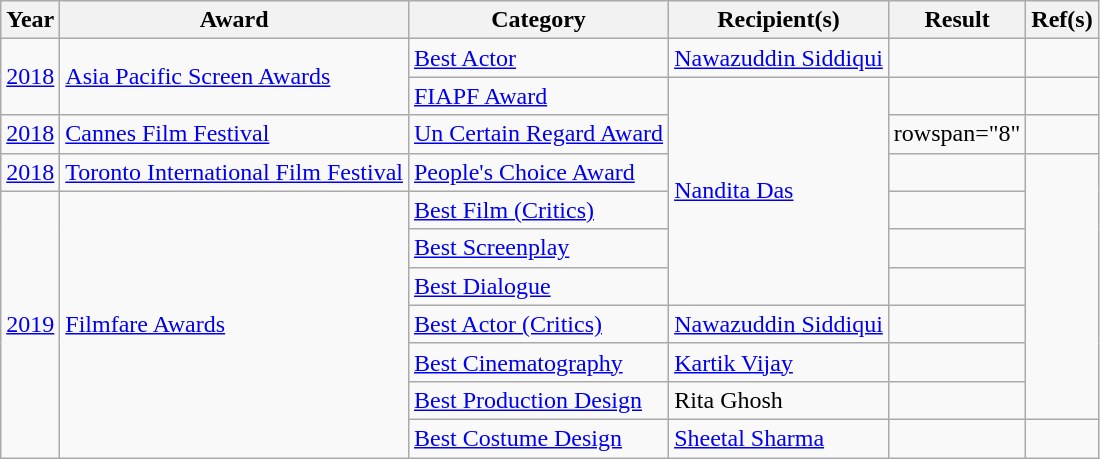<table class="wikitable sortable">
<tr>
<th>Year</th>
<th>Award</th>
<th>Category</th>
<th>Recipient(s)</th>
<th>Result</th>
<th>Ref(s)</th>
</tr>
<tr>
<td rowspan="2"><a href='#'>2018</a></td>
<td rowspan="2"><a href='#'>Asia Pacific Screen Awards</a></td>
<td><a href='#'>Best Actor</a></td>
<td><a href='#'>Nawazuddin Siddiqui</a></td>
<td></td>
<td></td>
</tr>
<tr>
<td><a href='#'>FIAPF Award</a></td>
<td rowspan="6"><a href='#'>Nandita Das</a></td>
<td></td>
<td></td>
</tr>
<tr>
<td><a href='#'>2018</a></td>
<td><a href='#'>Cannes Film Festival</a></td>
<td><a href='#'>Un Certain Regard Award</a></td>
<td>rowspan="8"</td>
<td></td>
</tr>
<tr>
<td><a href='#'>2018</a></td>
<td><a href='#'>Toronto International Film Festival</a></td>
<td><a href='#'>People's Choice Award</a></td>
<td></td>
</tr>
<tr>
<td rowspan="7"><a href='#'>2019</a></td>
<td rowspan="7"><a href='#'>Filmfare Awards</a></td>
<td><a href='#'>Best Film (Critics)</a></td>
<td></td>
</tr>
<tr>
<td><a href='#'>Best Screenplay</a></td>
<td></td>
</tr>
<tr>
<td><a href='#'>Best Dialogue</a></td>
<td></td>
</tr>
<tr>
<td><a href='#'>Best Actor (Critics)</a></td>
<td><a href='#'>Nawazuddin Siddiqui</a></td>
<td></td>
</tr>
<tr>
<td><a href='#'>Best Cinematography</a></td>
<td><a href='#'>Kartik Vijay</a></td>
<td></td>
</tr>
<tr>
<td><a href='#'>Best Production Design</a></td>
<td>Rita Ghosh</td>
<td></td>
</tr>
<tr>
<td><a href='#'>Best Costume Design</a></td>
<td><a href='#'>Sheetal Sharma</a></td>
<td></td>
<td></td>
</tr>
</table>
